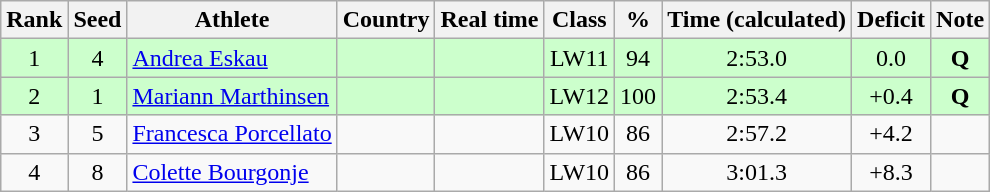<table class="wikitable sortable" style="text-align:center">
<tr>
<th>Rank</th>
<th>Seed</th>
<th>Athlete</th>
<th>Country</th>
<th>Real time</th>
<th>Class</th>
<th>%</th>
<th>Time (calculated)</th>
<th>Deficit</th>
<th>Note</th>
</tr>
<tr bgcolor=ccffcc>
<td>1</td>
<td>4</td>
<td align=left><a href='#'>Andrea Eskau</a></td>
<td align=left></td>
<td></td>
<td>LW11</td>
<td>94</td>
<td>2:53.0</td>
<td>0.0</td>
<td><strong>Q</strong></td>
</tr>
<tr bgcolor=ccffcc>
<td>2</td>
<td>1</td>
<td align=left><a href='#'>Mariann Marthinsen</a></td>
<td align=left></td>
<td></td>
<td>LW12</td>
<td>100</td>
<td>2:53.4</td>
<td>+0.4</td>
<td><strong>Q</strong></td>
</tr>
<tr>
<td>3</td>
<td>5</td>
<td align=left><a href='#'>Francesca Porcellato</a></td>
<td align=left></td>
<td></td>
<td>LW10</td>
<td>86</td>
<td>2:57.2</td>
<td>+4.2</td>
<td></td>
</tr>
<tr>
<td>4</td>
<td>8</td>
<td align=left><a href='#'>Colette Bourgonje</a></td>
<td align=left></td>
<td></td>
<td>LW10</td>
<td>86</td>
<td>3:01.3</td>
<td>+8.3</td>
<td></td>
</tr>
</table>
